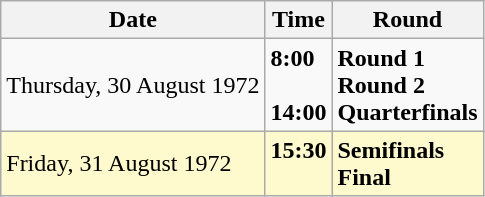<table class="wikitable">
<tr>
<th>Date</th>
<th>Time</th>
<th>Round</th>
</tr>
<tr>
<td>Thursday, 30 August 1972</td>
<td><strong>8:00</strong><br> <br><strong>14:00</strong></td>
<td><strong>Round 1</strong><br><strong>Round 2</strong><br><strong>Quarterfinals</strong></td>
</tr>
<tr style=background:lemonchiffon>
<td>Friday, 31 August 1972</td>
<td><strong>15:30</strong><br> </td>
<td><strong>Semifinals</strong><br><strong>Final</strong></td>
</tr>
</table>
